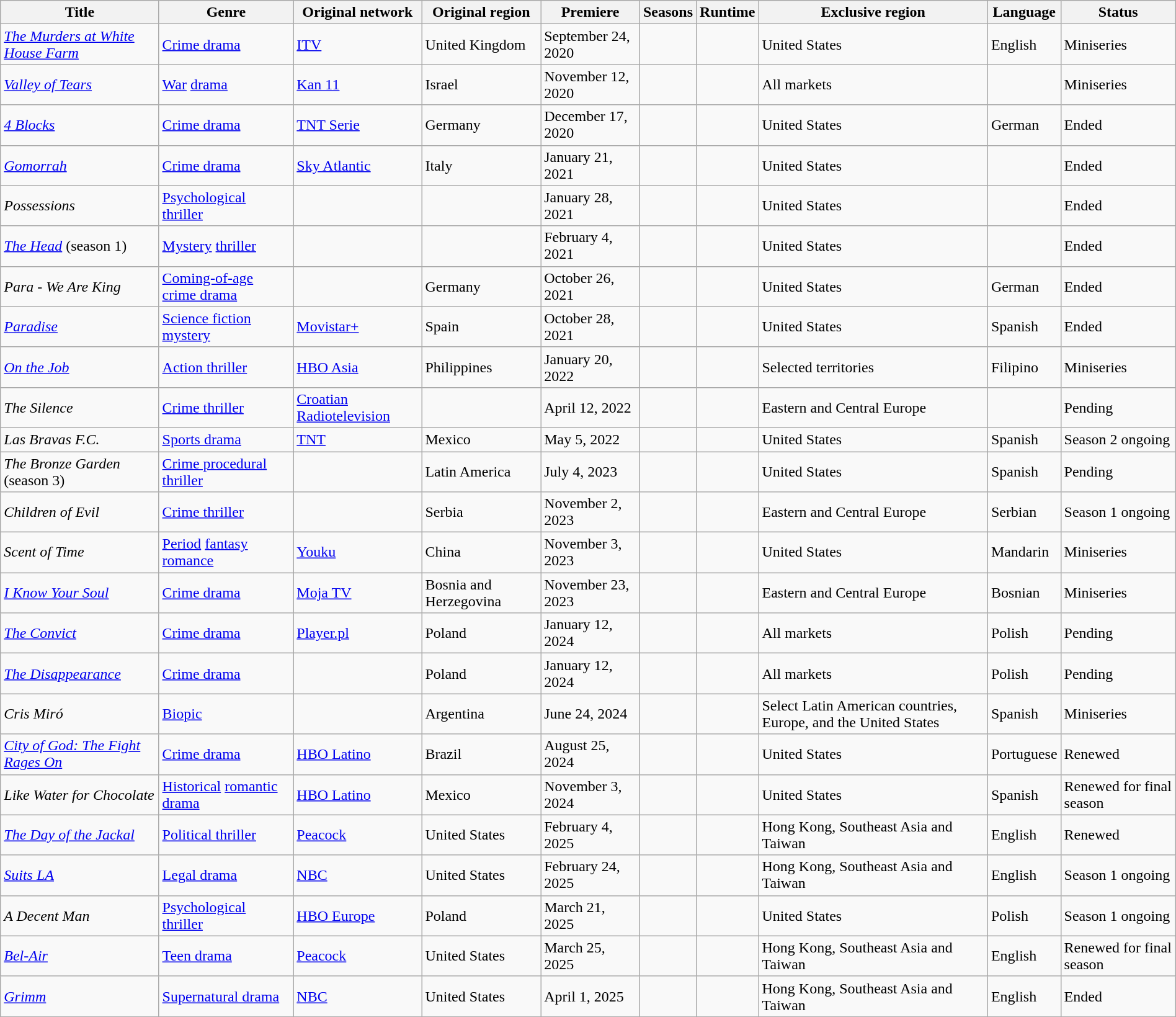<table class="wikitable sortable" style="width:100%;">
<tr>
<th>Title</th>
<th>Genre</th>
<th>Original network</th>
<th>Original region</th>
<th>Premiere</th>
<th>Seasons</th>
<th>Runtime</th>
<th>Exclusive region</th>
<th>Language</th>
<th>Status</th>
</tr>
<tr>
<td><em><a href='#'>The Murders at White House Farm</a></em></td>
<td><a href='#'>Crime drama</a></td>
<td><a href='#'>ITV</a></td>
<td>United Kingdom</td>
<td>September 24, 2020</td>
<td></td>
<td></td>
<td>United States</td>
<td>English</td>
<td>Miniseries</td>
</tr>
<tr>
<td><em><a href='#'>Valley of Tears</a></em></td>
<td><a href='#'>War</a> <a href='#'>drama</a></td>
<td><a href='#'>Kan 11</a></td>
<td>Israel</td>
<td>November 12, 2020</td>
<td></td>
<td></td>
<td>All markets</td>
<td></td>
<td>Miniseries</td>
</tr>
<tr>
<td><em><a href='#'>4 Blocks</a></em></td>
<td><a href='#'>Crime drama</a></td>
<td><a href='#'>TNT Serie</a></td>
<td>Germany</td>
<td>December 17, 2020</td>
<td></td>
<td></td>
<td>United States</td>
<td>German</td>
<td>Ended</td>
</tr>
<tr>
<td><em><a href='#'>Gomorrah</a></em></td>
<td><a href='#'>Crime drama</a></td>
<td><a href='#'>Sky Atlantic</a></td>
<td>Italy</td>
<td>January 21, 2021</td>
<td></td>
<td></td>
<td>United States</td>
<td></td>
<td>Ended</td>
</tr>
<tr>
<td><em>Possessions</em></td>
<td><a href='#'>Psychological thriller</a></td>
<td></td>
<td></td>
<td>January 28, 2021</td>
<td></td>
<td></td>
<td>United States</td>
<td></td>
<td>Ended</td>
</tr>
<tr>
<td><em><a href='#'>The Head</a></em> (season 1)</td>
<td><a href='#'>Mystery</a> <a href='#'>thriller</a></td>
<td></td>
<td></td>
<td>February 4, 2021</td>
<td></td>
<td></td>
<td>United States</td>
<td></td>
<td>Ended</td>
</tr>
<tr>
<td><em>Para - We Are King</em></td>
<td><a href='#'>Coming-of-age</a> <a href='#'>crime drama</a></td>
<td></td>
<td>Germany</td>
<td>October 26, 2021</td>
<td></td>
<td></td>
<td>United States</td>
<td>German</td>
<td>Ended</td>
</tr>
<tr>
<td><em><a href='#'>Paradise</a></em></td>
<td><a href='#'>Science fiction</a> <a href='#'>mystery</a></td>
<td><a href='#'>Movistar+</a></td>
<td>Spain</td>
<td>October 28, 2021</td>
<td></td>
<td></td>
<td>United States</td>
<td>Spanish</td>
<td>Ended</td>
</tr>
<tr>
<td><em><a href='#'>On the Job</a></em></td>
<td><a href='#'>Action thriller</a></td>
<td><a href='#'>HBO Asia</a></td>
<td>Philippines</td>
<td>January 20, 2022</td>
<td></td>
<td></td>
<td>Selected territories</td>
<td>Filipino</td>
<td>Miniseries</td>
</tr>
<tr>
<td><em>The Silence</em></td>
<td><a href='#'>Crime thriller</a></td>
<td><a href='#'>Croatian Radiotelevision</a></td>
<td></td>
<td>April 12, 2022</td>
<td></td>
<td></td>
<td>Eastern and Central Europe</td>
<td></td>
<td>Pending</td>
</tr>
<tr>
<td><em>Las Bravas F.C.</em></td>
<td><a href='#'>Sports drama</a></td>
<td><a href='#'>TNT</a></td>
<td>Mexico</td>
<td>May 5, 2022</td>
<td></td>
<td></td>
<td>United States</td>
<td>Spanish</td>
<td>Season 2 ongoing</td>
</tr>
<tr>
<td><em>The Bronze Garden</em> (season 3)</td>
<td><a href='#'>Crime procedural</a> <a href='#'>thriller</a></td>
<td></td>
<td>Latin America</td>
<td>July 4, 2023</td>
<td></td>
<td></td>
<td>United States</td>
<td>Spanish</td>
<td>Pending</td>
</tr>
<tr>
<td><em>Children of Evil</em></td>
<td><a href='#'>Crime thriller</a></td>
<td></td>
<td>Serbia</td>
<td>November 2, 2023</td>
<td></td>
<td></td>
<td>Eastern and Central Europe</td>
<td>Serbian</td>
<td>Season 1 ongoing</td>
</tr>
<tr>
<td><em>Scent of Time</em></td>
<td><a href='#'>Period</a> <a href='#'>fantasy</a> <a href='#'>romance</a></td>
<td><a href='#'>Youku</a></td>
<td>China</td>
<td>November 3, 2023</td>
<td></td>
<td></td>
<td>United States</td>
<td>Mandarin</td>
<td>Miniseries</td>
</tr>
<tr>
<td><em><a href='#'>I Know Your Soul</a></em></td>
<td><a href='#'>Crime drama</a></td>
<td><a href='#'>Moja TV</a></td>
<td>Bosnia and Herzegovina</td>
<td>November 23, 2023</td>
<td></td>
<td></td>
<td>Eastern and Central Europe</td>
<td>Bosnian</td>
<td>Miniseries</td>
</tr>
<tr>
<td><em><a href='#'>The Convict</a></em></td>
<td><a href='#'>Crime drama</a></td>
<td><a href='#'>Player.pl</a></td>
<td>Poland</td>
<td>January 12, 2024</td>
<td></td>
<td></td>
<td>All markets</td>
<td>Polish</td>
<td>Pending</td>
</tr>
<tr>
<td><em><a href='#'>The Disappearance</a></em></td>
<td><a href='#'>Crime drama</a></td>
<td></td>
<td>Poland</td>
<td>January 12, 2024</td>
<td></td>
<td></td>
<td>All markets</td>
<td>Polish</td>
<td>Pending</td>
</tr>
<tr>
<td><em>Cris Miró</em></td>
<td><a href='#'>Biopic</a></td>
<td></td>
<td>Argentina</td>
<td>June 24, 2024</td>
<td></td>
<td></td>
<td>Select Latin American countries, Europe, and the United States</td>
<td>Spanish</td>
<td>Miniseries</td>
</tr>
<tr>
<td><em><a href='#'>City of God: The Fight Rages On</a></em></td>
<td><a href='#'>Crime drama</a></td>
<td><a href='#'>HBO Latino</a></td>
<td>Brazil</td>
<td>August 25, 2024</td>
<td></td>
<td></td>
<td>United States</td>
<td>Portuguese</td>
<td>Renewed</td>
</tr>
<tr>
<td><em>Like Water for Chocolate</em></td>
<td><a href='#'>Historical</a> <a href='#'>romantic drama</a></td>
<td><a href='#'>HBO Latino</a></td>
<td>Mexico</td>
<td>November 3, 2024</td>
<td></td>
<td></td>
<td>United States</td>
<td>Spanish</td>
<td>Renewed for final season</td>
</tr>
<tr>
<td><em><a href='#'>The Day of the Jackal</a></em></td>
<td><a href='#'>Political thriller</a></td>
<td><a href='#'>Peacock</a></td>
<td>United States</td>
<td>February 4, 2025</td>
<td></td>
<td></td>
<td>Hong Kong, Southeast Asia and Taiwan</td>
<td>English</td>
<td>Renewed</td>
</tr>
<tr>
<td><em><a href='#'>Suits LA</a></em></td>
<td><a href='#'>Legal drama</a></td>
<td><a href='#'>NBC</a></td>
<td>United States</td>
<td>February 24, 2025</td>
<td></td>
<td></td>
<td>Hong Kong, Southeast Asia and Taiwan</td>
<td>English</td>
<td>Season 1 ongoing</td>
</tr>
<tr>
<td><em>A Decent Man</em></td>
<td><a href='#'>Psychological thriller</a></td>
<td><a href='#'>HBO Europe</a></td>
<td>Poland</td>
<td>March 21, 2025</td>
<td></td>
<td></td>
<td>United States</td>
<td>Polish</td>
<td>Season 1 ongoing</td>
</tr>
<tr>
<td><em><a href='#'>Bel-Air</a></em></td>
<td><a href='#'>Teen drama</a></td>
<td><a href='#'>Peacock</a></td>
<td>United States</td>
<td>March 25, 2025</td>
<td></td>
<td></td>
<td>Hong Kong, Southeast Asia and Taiwan</td>
<td>English</td>
<td>Renewed for final season</td>
</tr>
<tr>
<td><em><a href='#'>Grimm</a></em></td>
<td><a href='#'>Supernatural drama</a></td>
<td><a href='#'>NBC</a></td>
<td>United States</td>
<td>April 1, 2025</td>
<td></td>
<td></td>
<td>Hong Kong, Southeast Asia and Taiwan</td>
<td>English</td>
<td>Ended</td>
</tr>
<tr>
</tr>
</table>
